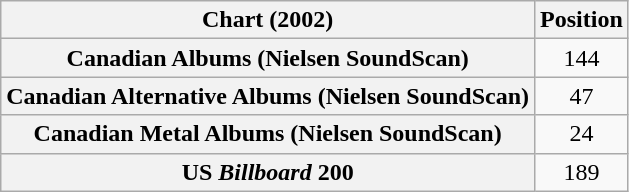<table class="wikitable plainrowheaders" style="text-align:center">
<tr>
<th scope="col">Chart (2002)</th>
<th scope="col">Position</th>
</tr>
<tr>
<th scope="row">Canadian Albums (Nielsen SoundScan)</th>
<td>144</td>
</tr>
<tr>
<th scope="row">Canadian Alternative Albums (Nielsen SoundScan)</th>
<td>47</td>
</tr>
<tr>
<th scope="row">Canadian Metal Albums (Nielsen SoundScan)</th>
<td>24</td>
</tr>
<tr>
<th scope="row">US <em>Billboard</em> 200</th>
<td>189</td>
</tr>
</table>
